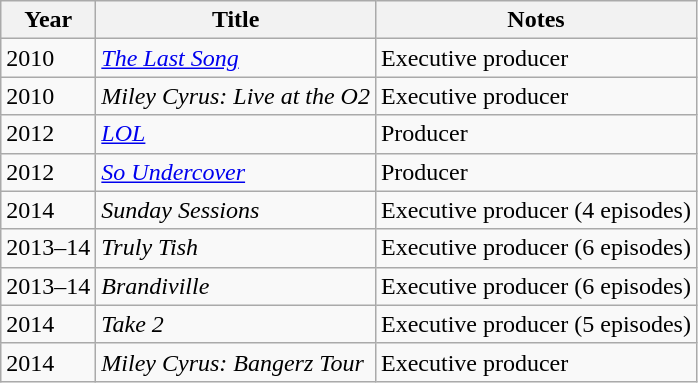<table class="wikitable sortable">
<tr>
<th>Year</th>
<th>Title</th>
<th class="unsortable">Notes</th>
</tr>
<tr>
<td>2010</td>
<td><em><a href='#'>The Last Song</a></em></td>
<td>Executive producer</td>
</tr>
<tr>
<td>2010</td>
<td><em>Miley Cyrus: Live at the O2</em></td>
<td>Executive producer</td>
</tr>
<tr>
<td>2012</td>
<td><em><a href='#'>LOL</a></em></td>
<td>Producer</td>
</tr>
<tr>
<td>2012</td>
<td><em><a href='#'>So Undercover</a></em></td>
<td>Producer</td>
</tr>
<tr>
<td>2014</td>
<td><em>Sunday Sessions</em></td>
<td>Executive producer (4 episodes)</td>
</tr>
<tr>
<td>2013–14</td>
<td><em>Truly Tish</em></td>
<td>Executive producer (6 episodes)</td>
</tr>
<tr>
<td>2013–14</td>
<td><em>Brandiville</em></td>
<td>Executive producer (6 episodes)</td>
</tr>
<tr>
<td>2014</td>
<td><em>Take 2</em></td>
<td>Executive producer (5 episodes)</td>
</tr>
<tr>
<td>2014</td>
<td><em>Miley Cyrus: Bangerz Tour</em></td>
<td>Executive producer</td>
</tr>
</table>
